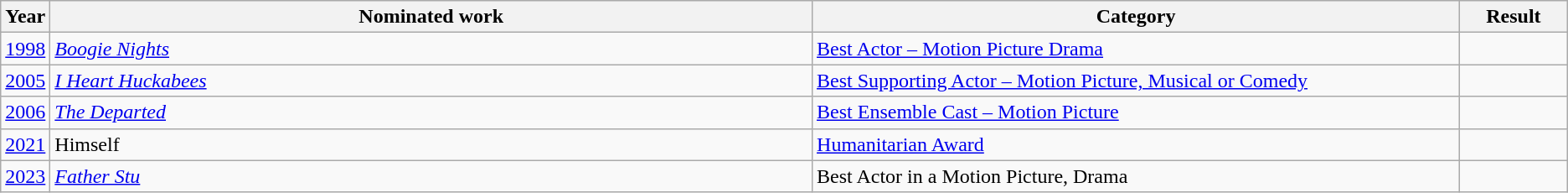<table class=wikitable>
<tr>
<th scope="col" style="width:1em;">Year</th>
<th scope="col" style="width:39em;">Nominated work</th>
<th scope="col" style="width:33em;">Category</th>
<th scope="col" style="width:5em;">Result</th>
</tr>
<tr>
<td><a href='#'>1998</a></td>
<td><em><a href='#'>Boogie Nights</a></em></td>
<td><a href='#'>Best Actor – Motion Picture Drama</a></td>
<td></td>
</tr>
<tr>
<td><a href='#'>2005</a></td>
<td><em><a href='#'>I Heart Huckabees</a></em></td>
<td><a href='#'>Best Supporting Actor – Motion Picture, Musical or Comedy</a></td>
<td></td>
</tr>
<tr>
<td><a href='#'>2006</a></td>
<td><em><a href='#'>The Departed</a></em></td>
<td><a href='#'>Best Ensemble Cast – Motion Picture</a></td>
<td></td>
</tr>
<tr>
<td><a href='#'>2021</a></td>
<td>Himself</td>
<td><a href='#'>Humanitarian Award</a></td>
<td></td>
</tr>
<tr>
<td><a href='#'>2023</a></td>
<td><em><a href='#'>Father Stu</a></em></td>
<td>Best Actor in a Motion Picture, Drama</td>
<td></td>
</tr>
</table>
